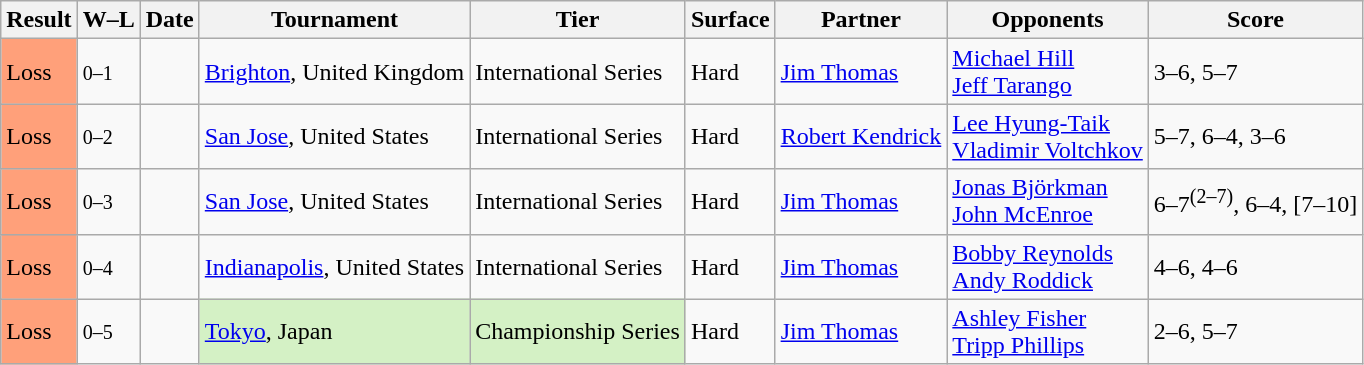<table class="sortable wikitable">
<tr>
<th>Result</th>
<th class="unsortable">W–L</th>
<th>Date</th>
<th>Tournament</th>
<th>Tier</th>
<th>Surface</th>
<th>Partner</th>
<th>Opponents</th>
<th class="unsortable">Score</th>
</tr>
<tr>
<td style="background:#ffa07a;">Loss</td>
<td><small>0–1</small></td>
<td><a href='#'></a></td>
<td><a href='#'>Brighton</a>, United Kingdom</td>
<td>International Series</td>
<td>Hard</td>
<td> <a href='#'>Jim Thomas</a></td>
<td> <a href='#'>Michael Hill</a> <br>  <a href='#'>Jeff Tarango</a></td>
<td>3–6, 5–7</td>
</tr>
<tr>
<td style="background:#ffa07a;">Loss</td>
<td><small>0–2</small></td>
<td><a href='#'></a></td>
<td><a href='#'>San Jose</a>, United States</td>
<td>International Series</td>
<td>Hard</td>
<td> <a href='#'>Robert Kendrick</a></td>
<td> <a href='#'>Lee Hyung-Taik</a> <br>  <a href='#'>Vladimir Voltchkov</a></td>
<td>5–7, 6–4, 3–6</td>
</tr>
<tr>
<td style="background:#ffa07a;">Loss</td>
<td><small>0–3</small></td>
<td><a href='#'></a></td>
<td><a href='#'>San Jose</a>, United States</td>
<td>International Series</td>
<td>Hard</td>
<td> <a href='#'>Jim Thomas</a></td>
<td> <a href='#'>Jonas Björkman</a> <br>  <a href='#'>John McEnroe</a></td>
<td>6–7<sup>(2–7)</sup>, 6–4, [7–10]</td>
</tr>
<tr>
<td style="background:#ffa07a;">Loss</td>
<td><small>0–4</small></td>
<td><a href='#'></a></td>
<td><a href='#'>Indianapolis</a>, United States</td>
<td>International Series</td>
<td>Hard</td>
<td> <a href='#'>Jim Thomas</a></td>
<td> <a href='#'>Bobby Reynolds</a> <br>  <a href='#'>Andy Roddick</a></td>
<td>4–6, 4–6</td>
</tr>
<tr>
<td style="background:#ffa07a;">Loss</td>
<td><small>0–5</small></td>
<td><a href='#'></a></td>
<td style=background:#d4f1c5><a href='#'>Tokyo</a>, Japan</td>
<td style=background:#d4f1c5>Championship Series</td>
<td>Hard</td>
<td> <a href='#'>Jim Thomas</a></td>
<td> <a href='#'>Ashley Fisher</a> <br>  <a href='#'>Tripp Phillips</a></td>
<td>2–6, 5–7</td>
</tr>
</table>
